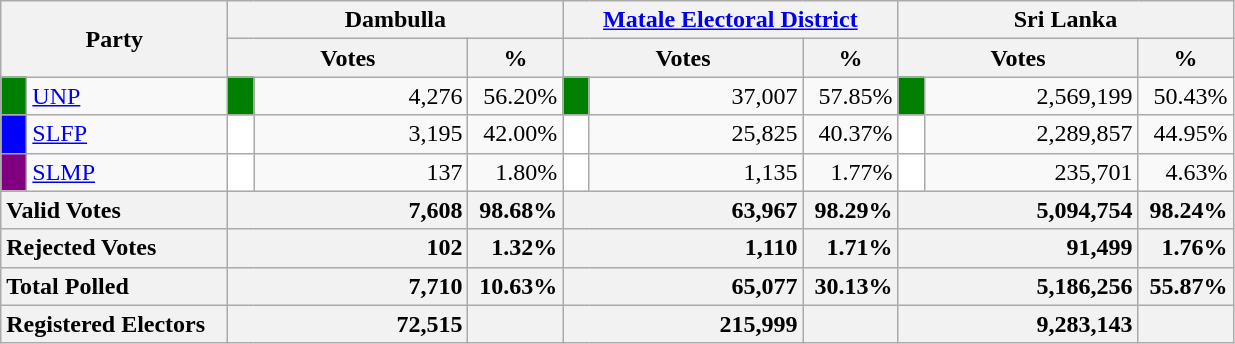<table class="wikitable">
<tr>
<th colspan="2" width="144px"rowspan="2">Party</th>
<th colspan="3" width="216px">Dambulla</th>
<th colspan="3" width="216px"><a href='#'>Matale Electoral District</a></th>
<th colspan="3" width="216px">Sri Lanka</th>
</tr>
<tr>
<th colspan="2" width="144px">Votes</th>
<th>%</th>
<th colspan="2" width="144px">Votes</th>
<th>%</th>
<th colspan="2" width="144px">Votes</th>
<th>%</th>
</tr>
<tr>
<td style="background-color:green;" width="10px"></td>
<td style="text-align:left;"><a href='#'>UNP</a></td>
<td style="background-color:green;" width="10px"></td>
<td style="text-align:right;">4,276</td>
<td style="text-align:right;">56.20%</td>
<td style="background-color:green;" width="10px"></td>
<td style="text-align:right;">37,007</td>
<td style="text-align:right;">57.85%</td>
<td style="background-color:green;" width="10px"></td>
<td style="text-align:right;">2,569,199</td>
<td style="text-align:right;">50.43%</td>
</tr>
<tr>
<td style="background-color:blue;" width="10px"></td>
<td style="text-align:left;"><a href='#'>SLFP</a></td>
<td style="background-color:white;" width="10px"></td>
<td style="text-align:right;">3,195</td>
<td style="text-align:right;">42.00%</td>
<td style="background-color:white;" width="10px"></td>
<td style="text-align:right;">25,825</td>
<td style="text-align:right;">40.37%</td>
<td style="background-color:white;" width="10px"></td>
<td style="text-align:right;">2,289,857</td>
<td style="text-align:right;">44.95%</td>
</tr>
<tr>
<td style="background-color:purple;" width="10px"></td>
<td style="text-align:left;"><a href='#'>SLMP</a></td>
<td style="background-color:white;" width="10px"></td>
<td style="text-align:right;">137</td>
<td style="text-align:right;">1.80%</td>
<td style="background-color:white;" width="10px"></td>
<td style="text-align:right;">1,135</td>
<td style="text-align:right;">1.77%</td>
<td style="background-color:white;" width="10px"></td>
<td style="text-align:right;">235,701</td>
<td style="text-align:right;">4.63%</td>
</tr>
<tr>
<th colspan="2" width="144px"style="text-align:left;">Valid Votes</th>
<th style="text-align:right;"colspan="2" width="144px">7,608</th>
<th style="text-align:right;">98.68%</th>
<th style="text-align:right;"colspan="2" width="144px">63,967</th>
<th style="text-align:right;">98.29%</th>
<th style="text-align:right;"colspan="2" width="144px">5,094,754</th>
<th style="text-align:right;">98.24%</th>
</tr>
<tr>
<th colspan="2" width="144px"style="text-align:left;">Rejected Votes</th>
<th style="text-align:right;"colspan="2" width="144px">102</th>
<th style="text-align:right;">1.32%</th>
<th style="text-align:right;"colspan="2" width="144px">1,110</th>
<th style="text-align:right;">1.71%</th>
<th style="text-align:right;"colspan="2" width="144px">91,499</th>
<th style="text-align:right;">1.76%</th>
</tr>
<tr>
<th colspan="2" width="144px"style="text-align:left;">Total Polled</th>
<th style="text-align:right;"colspan="2" width="144px">7,710</th>
<th style="text-align:right;">10.63%</th>
<th style="text-align:right;"colspan="2" width="144px">65,077</th>
<th style="text-align:right;">30.13%</th>
<th style="text-align:right;"colspan="2" width="144px">5,186,256</th>
<th style="text-align:right;">55.87%</th>
</tr>
<tr>
<th colspan="2" width="144px"style="text-align:left;">Registered Electors</th>
<th style="text-align:right;"colspan="2" width="144px">72,515</th>
<th></th>
<th style="text-align:right;"colspan="2" width="144px">215,999</th>
<th></th>
<th style="text-align:right;"colspan="2" width="144px">9,283,143</th>
<th></th>
</tr>
</table>
